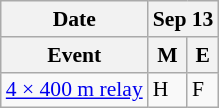<table class="wikitable athletics-schedule" style="font-size:90%">
<tr>
<th scope="row">Date</th>
<th scope="col" colspan=2>Sep 13</th>
</tr>
<tr>
<th scope="col">Event</th>
<th scope="col">M</th>
<th scope="col">E</th>
</tr>
<tr>
<td class="event"><a href='#'>4 × 400 m relay</a></td>
<td class="heats">H</td>
<td class="final">F</td>
</tr>
</table>
